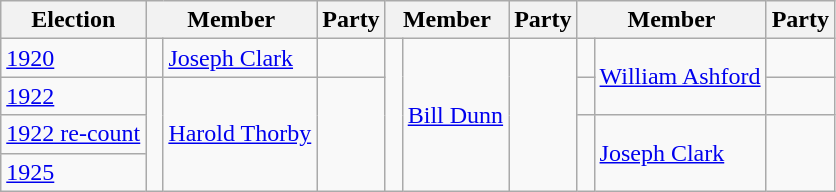<table class="wikitable">
<tr>
<th>Election</th>
<th colspan="2">Member</th>
<th>Party</th>
<th colspan="2">Member</th>
<th>Party</th>
<th colspan="2">Member</th>
<th>Party</th>
</tr>
<tr>
<td><a href='#'>1920</a></td>
<td> </td>
<td><a href='#'>Joseph Clark</a></td>
<td></td>
<td rowspan="4" > </td>
<td rowspan="4"><a href='#'>Bill Dunn</a></td>
<td rowspan="4"></td>
<td> </td>
<td rowspan="2"><a href='#'>William Ashford</a></td>
<td></td>
</tr>
<tr>
<td><a href='#'>1922</a></td>
<td rowspan="3" > </td>
<td rowspan="3"><a href='#'>Harold Thorby</a></td>
<td rowspan="3"></td>
<td> </td>
<td></td>
</tr>
<tr>
<td><a href='#'>1922 re-count</a></td>
<td rowspan="2" > </td>
<td rowspan="2"><a href='#'>Joseph Clark</a></td>
<td rowspan="2"></td>
</tr>
<tr>
<td><a href='#'>1925</a></td>
</tr>
</table>
